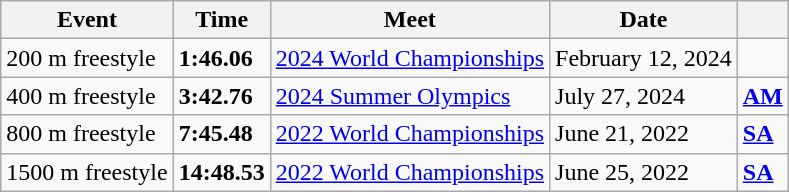<table class="wikitable">
<tr bgcolor="#eeeeee">
<th>Event</th>
<th>Time</th>
<th>Meet</th>
<th>Date</th>
<th></th>
</tr>
<tr>
<td>200 m freestyle</td>
<td><strong>1:46.06</strong></td>
<td><a href='#'>2024 World Championships</a></td>
<td>February 12, 2024</td>
<td></td>
</tr>
<tr>
<td>400 m freestyle</td>
<td><strong>3:42.76</strong></td>
<td><a href='#'>2024 Summer Olympics</a></td>
<td>July 27, 2024</td>
<td><strong><a href='#'>AM</a></strong></td>
</tr>
<tr>
<td>800 m freestyle</td>
<td><strong>7:45.48</strong></td>
<td><a href='#'>2022 World Championships</a></td>
<td>June 21, 2022</td>
<td><strong><a href='#'>SA</a></strong></td>
</tr>
<tr>
<td>1500 m freestyle</td>
<td><strong>14:48.53</strong></td>
<td><a href='#'>2022 World Championships</a></td>
<td>June 25, 2022</td>
<td><strong><a href='#'>SA</a></strong></td>
</tr>
</table>
